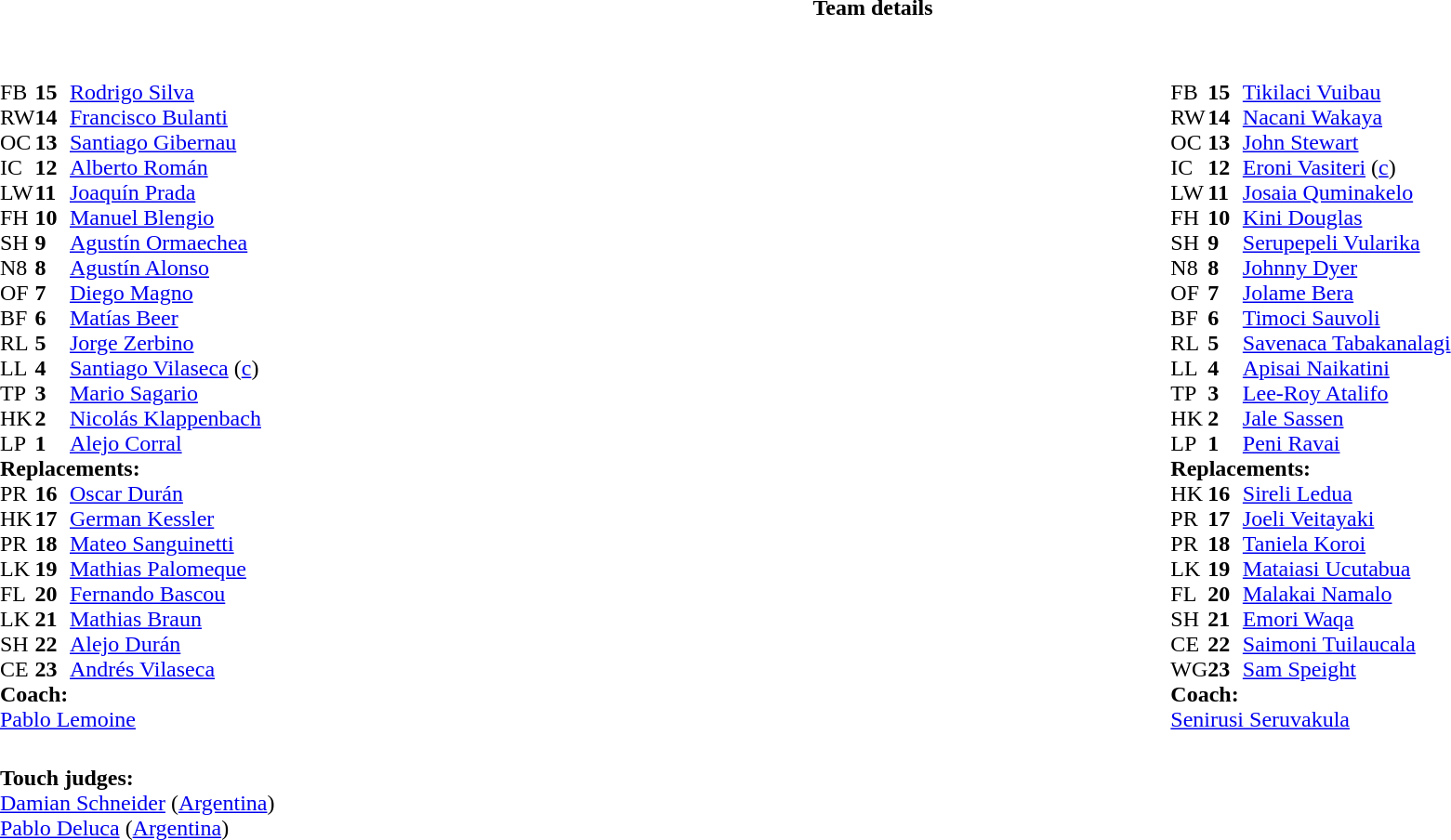<table border="0" width="100%" class="collapsible collapsed">
<tr>
<th>Team details</th>
</tr>
<tr>
<td><br><table style="width:100%;">
<tr>
<td style="vertical-align:top; width:50%"><br><table cellspacing="0" cellpadding="0">
<tr>
<th width="25"></th>
<th width="25"></th>
</tr>
<tr>
<td>FB</td>
<td><strong>15</strong></td>
<td><a href='#'>Rodrigo Silva</a></td>
</tr>
<tr>
<td>RW</td>
<td><strong>14</strong></td>
<td><a href='#'>Francisco Bulanti</a></td>
</tr>
<tr>
<td>OC</td>
<td><strong>13</strong></td>
<td><a href='#'>Santiago Gibernau</a></td>
</tr>
<tr>
<td>IC</td>
<td><strong>12</strong></td>
<td><a href='#'>Alberto Román</a></td>
</tr>
<tr>
<td>LW</td>
<td><strong>11</strong></td>
<td><a href='#'>Joaquín Prada</a></td>
</tr>
<tr>
<td>FH</td>
<td><strong>10</strong></td>
<td><a href='#'>Manuel Blengio</a></td>
</tr>
<tr>
<td>SH</td>
<td><strong>9</strong></td>
<td><a href='#'>Agustín Ormaechea</a></td>
</tr>
<tr>
<td>N8</td>
<td><strong>8</strong></td>
<td><a href='#'>Agustín Alonso</a></td>
</tr>
<tr>
<td>OF</td>
<td><strong>7</strong></td>
<td><a href='#'>Diego Magno</a></td>
</tr>
<tr>
<td>BF</td>
<td><strong>6</strong></td>
<td><a href='#'>Matías Beer</a></td>
<td></td>
</tr>
<tr>
<td>RL</td>
<td><strong>5</strong></td>
<td><a href='#'>Jorge Zerbino</a></td>
</tr>
<tr>
<td>LL</td>
<td><strong>4</strong></td>
<td><a href='#'>Santiago Vilaseca</a> (<a href='#'>c</a>)</td>
</tr>
<tr>
<td>TP</td>
<td><strong>3</strong></td>
<td><a href='#'>Mario Sagario</a></td>
</tr>
<tr>
<td>HK</td>
<td><strong>2</strong></td>
<td><a href='#'>Nicolás Klappenbach</a></td>
</tr>
<tr>
<td>LP</td>
<td><strong>1</strong></td>
<td><a href='#'>Alejo Corral</a></td>
</tr>
<tr>
<td colspan=3><strong>Replacements:</strong></td>
</tr>
<tr>
<td>PR</td>
<td><strong>16</strong></td>
<td><a href='#'>Oscar Durán</a></td>
</tr>
<tr>
<td>HK</td>
<td><strong>17</strong></td>
<td><a href='#'>German Kessler</a></td>
</tr>
<tr>
<td>PR</td>
<td><strong>18</strong></td>
<td><a href='#'>Mateo Sanguinetti</a></td>
</tr>
<tr>
<td>LK</td>
<td><strong>19</strong></td>
<td><a href='#'>Mathias Palomeque</a></td>
</tr>
<tr>
<td>FL</td>
<td><strong>20</strong></td>
<td><a href='#'>Fernando Bascou</a></td>
</tr>
<tr>
<td>LK</td>
<td><strong>21</strong></td>
<td><a href='#'>Mathias Braun</a></td>
</tr>
<tr>
<td>SH</td>
<td><strong>22</strong></td>
<td><a href='#'>Alejo Durán</a></td>
</tr>
<tr>
<td>CE</td>
<td><strong>23</strong></td>
<td><a href='#'>Andrés Vilaseca</a></td>
</tr>
<tr>
<td colspan=3><strong>Coach:</strong></td>
</tr>
<tr>
<td colspan="4"> <a href='#'>Pablo Lemoine</a></td>
</tr>
</table>
</td>
<td style="vertical-align:top; width:50%"><br><table cellspacing="0" cellpadding="0" style="margin:auto">
<tr>
<th width="25"></th>
<th width="25"></th>
</tr>
<tr>
<td>FB</td>
<td><strong>15</strong></td>
<td><a href='#'>Tikilaci Vuibau</a></td>
</tr>
<tr>
<td>RW</td>
<td><strong>14</strong></td>
<td><a href='#'>Nacani Wakaya</a></td>
</tr>
<tr>
<td>OC</td>
<td><strong>13</strong></td>
<td><a href='#'>John Stewart</a></td>
</tr>
<tr>
<td>IC</td>
<td><strong>12</strong></td>
<td><a href='#'>Eroni Vasiteri</a> (<a href='#'>c</a>)</td>
</tr>
<tr>
<td>LW</td>
<td><strong>11</strong></td>
<td><a href='#'>Josaia Quminakelo</a></td>
</tr>
<tr>
<td>FH</td>
<td><strong>10</strong></td>
<td><a href='#'>Kini Douglas</a></td>
</tr>
<tr>
<td>SH</td>
<td><strong>9</strong></td>
<td><a href='#'>Serupepeli Vularika</a></td>
<td></td>
</tr>
<tr>
<td>N8</td>
<td><strong>8</strong></td>
<td><a href='#'>Johnny Dyer</a></td>
<td></td>
</tr>
<tr>
<td>OF</td>
<td><strong>7</strong></td>
<td><a href='#'>Jolame Bera</a></td>
</tr>
<tr>
<td>BF</td>
<td><strong>6</strong></td>
<td><a href='#'>Timoci Sauvoli</a></td>
</tr>
<tr>
<td>RL</td>
<td><strong>5</strong></td>
<td><a href='#'>Savenaca Tabakanalagi</a></td>
</tr>
<tr>
<td>LL</td>
<td><strong>4</strong></td>
<td><a href='#'>Apisai Naikatini</a></td>
</tr>
<tr>
<td>TP</td>
<td><strong>3</strong></td>
<td><a href='#'>Lee-Roy Atalifo</a></td>
</tr>
<tr>
<td>HK</td>
<td><strong>2</strong></td>
<td><a href='#'>Jale Sassen</a></td>
</tr>
<tr>
<td>LP</td>
<td><strong>1</strong></td>
<td><a href='#'>Peni Ravai</a></td>
</tr>
<tr>
<td colspan=3><strong>Replacements:</strong></td>
</tr>
<tr>
<td>HK</td>
<td><strong>16</strong></td>
<td><a href='#'>Sireli Ledua</a></td>
</tr>
<tr>
<td>PR</td>
<td><strong>17</strong></td>
<td><a href='#'>Joeli Veitayaki</a></td>
</tr>
<tr>
<td>PR</td>
<td><strong>18</strong></td>
<td><a href='#'>Taniela Koroi</a></td>
</tr>
<tr>
<td>LK</td>
<td><strong>19</strong></td>
<td><a href='#'>Mataiasi Ucutabua</a></td>
</tr>
<tr>
<td>FL</td>
<td><strong>20</strong></td>
<td><a href='#'>Malakai Namalo</a></td>
</tr>
<tr>
<td>SH</td>
<td><strong>21</strong></td>
<td><a href='#'>Emori Waqa</a></td>
</tr>
<tr>
<td>CE</td>
<td><strong>22</strong></td>
<td><a href='#'>Saimoni Tuilaucala</a></td>
</tr>
<tr>
<td>WG</td>
<td><strong>23</strong></td>
<td><a href='#'>Sam Speight</a></td>
</tr>
<tr>
<td colspan=3><strong>Coach:</strong></td>
</tr>
<tr>
<td colspan="4"> <a href='#'>Senirusi Seruvakula</a></td>
</tr>
</table>
</td>
</tr>
</table>
<table style="width:100%">
<tr>
<td><br>
<strong>Touch judges:</strong>
<br><a href='#'>Damian Schneider</a> (<a href='#'>Argentina</a>)
<br><a href='#'>Pablo Deluca</a> (<a href='#'>Argentina</a>)</td>
</tr>
</table>
</td>
</tr>
</table>
